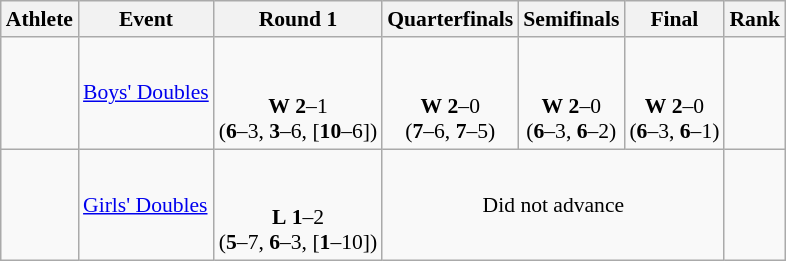<table class=wikitable style="font-size:90%">
<tr>
<th>Athlete</th>
<th>Event</th>
<th>Round 1</th>
<th>Quarterfinals</th>
<th>Semifinals</th>
<th>Final</th>
<th>Rank</th>
</tr>
<tr>
<td> <br></td>
<td><a href='#'>Boys' Doubles</a></td>
<td align=center><br><br><strong>W</strong> <strong>2</strong>–1<br> (<strong>6</strong>–3, <strong>3</strong>–6, [<strong>10</strong>–6])</td>
<td align=center><br><br><strong>W</strong> <strong>2</strong>–0<br> (<strong>7</strong>–6, <strong>7</strong>–5)</td>
<td align=center><br><br><strong>W</strong> <strong>2</strong>–0<br> (<strong>6</strong>–3, <strong>6</strong>–2)</td>
<td align=center><br><br><strong>W</strong> <strong>2</strong>–0<br> (<strong>6</strong>–3, <strong>6</strong>–1)</td>
<td align=center></td>
</tr>
<tr>
<td> <br></td>
<td><a href='#'>Girls' Doubles</a></td>
<td align=center><br><br><strong>L</strong> <strong>1</strong>–2<br> (<strong>5</strong>–7, <strong>6</strong>–3, [<strong>1</strong>–10])</td>
<td colspan=3 align=center>Did not advance</td>
<td align=center></td>
</tr>
</table>
